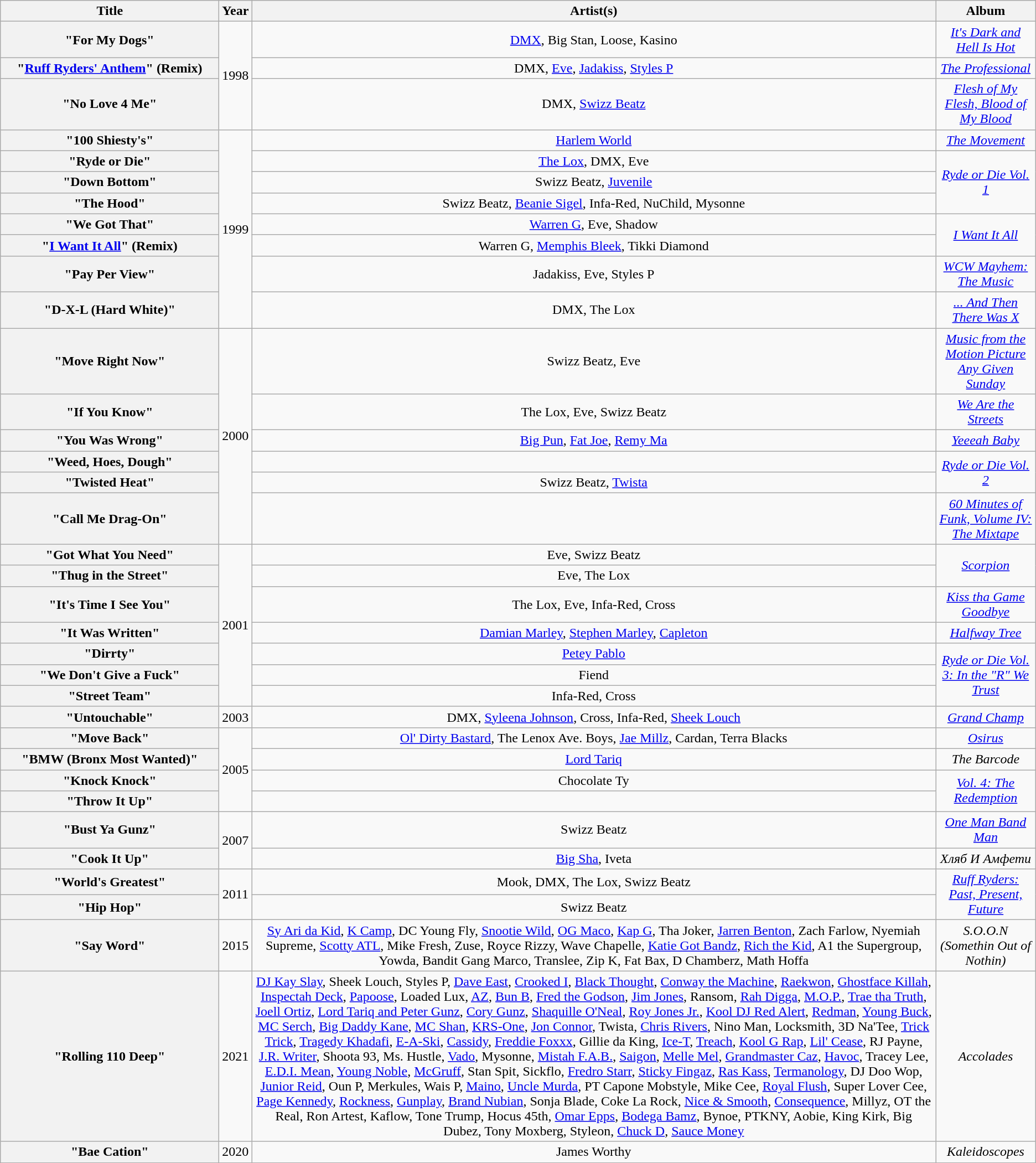<table class="wikitable plainrowheaders" style="text-align:center;">
<tr>
<th scope="col" style="width:16em;">Title</th>
<th scope="col">Year</th>
<th scope="col">Artist(s)</th>
<th scope="col">Album</th>
</tr>
<tr>
<th scope="row">"For My Dogs"</th>
<td rowspan="3">1998</td>
<td><a href='#'>DMX</a>, Big Stan, Loose, Kasino</td>
<td><em><a href='#'>It's Dark and Hell Is Hot</a></em></td>
</tr>
<tr>
<th scope="row">"<a href='#'>Ruff Ryders' Anthem</a>" (Remix)</th>
<td>DMX, <a href='#'>Eve</a>, <a href='#'>Jadakiss</a>, <a href='#'>Styles P</a></td>
<td><em><a href='#'>The Professional</a></em></td>
</tr>
<tr>
<th scope="row">"No Love 4 Me"</th>
<td>DMX, <a href='#'>Swizz Beatz</a></td>
<td><em><a href='#'>Flesh of My Flesh, Blood of My Blood</a></em></td>
</tr>
<tr>
<th scope="row">"100 Shiesty's"</th>
<td rowspan="8">1999</td>
<td><a href='#'>Harlem World</a></td>
<td><em><a href='#'>The Movement</a></em></td>
</tr>
<tr>
<th scope="row">"Ryde or Die"</th>
<td><a href='#'>The Lox</a>, DMX, Eve</td>
<td rowspan="3"><em><a href='#'>Ryde or Die Vol. 1</a></em></td>
</tr>
<tr>
<th scope="row">"Down Bottom"</th>
<td>Swizz Beatz, <a href='#'>Juvenile</a></td>
</tr>
<tr>
<th scope="row">"The Hood"</th>
<td>Swizz Beatz, <a href='#'>Beanie Sigel</a>, Infa-Red, NuChild, Mysonne</td>
</tr>
<tr>
<th scope="row">"We Got That"</th>
<td><a href='#'>Warren G</a>, Eve, Shadow</td>
<td rowspan="2"><em><a href='#'>I Want It All</a></em></td>
</tr>
<tr>
<th scope="row">"<a href='#'>I Want It All</a>" (Remix)</th>
<td>Warren G, <a href='#'>Memphis Bleek</a>, Tikki Diamond</td>
</tr>
<tr>
<th scope="row">"Pay Per View"</th>
<td>Jadakiss, Eve, Styles P</td>
<td><em><a href='#'>WCW Mayhem: The Music</a></em></td>
</tr>
<tr>
<th scope="row">"D-X-L (Hard White)"</th>
<td>DMX, The Lox</td>
<td><em><a href='#'>... And Then There Was X</a></em></td>
</tr>
<tr>
<th scope="row">"Move Right Now"</th>
<td rowspan="6">2000</td>
<td>Swizz Beatz, Eve</td>
<td><em><a href='#'>Music from the Motion Picture Any Given Sunday</a></em></td>
</tr>
<tr>
<th scope="row">"If You Know"</th>
<td>The Lox, Eve, Swizz Beatz</td>
<td><em><a href='#'>We Are the Streets</a></em></td>
</tr>
<tr>
<th scope="row">"You Was Wrong"</th>
<td><a href='#'>Big Pun</a>, <a href='#'>Fat Joe</a>, <a href='#'>Remy Ma</a></td>
<td><em><a href='#'>Yeeeah Baby</a></em></td>
</tr>
<tr>
<th scope="row">"Weed, Hoes, Dough"</th>
<td></td>
<td rowspan="2"><em><a href='#'>Ryde or Die Vol. 2</a></em></td>
</tr>
<tr>
<th scope="row">"Twisted Heat"</th>
<td>Swizz Beatz, <a href='#'>Twista</a></td>
</tr>
<tr>
<th scope="row">"Call Me Drag-On"</th>
<td></td>
<td><em><a href='#'>60 Minutes of Funk, Volume IV: The Mixtape</a></em></td>
</tr>
<tr>
<th scope="row">"Got What You Need"</th>
<td rowspan="7">2001</td>
<td>Eve, Swizz Beatz</td>
<td rowspan="2"><em><a href='#'>Scorpion</a></em></td>
</tr>
<tr>
<th scope="row">"Thug in the Street"</th>
<td>Eve, The Lox</td>
</tr>
<tr>
<th scope="row">"It's Time I See You"</th>
<td>The Lox, Eve, Infa-Red, Cross</td>
<td><em><a href='#'>Kiss tha Game Goodbye</a></em></td>
</tr>
<tr>
<th scope="row">"It Was Written"</th>
<td><a href='#'>Damian Marley</a>, <a href='#'>Stephen Marley</a>, <a href='#'>Capleton</a></td>
<td><em><a href='#'>Halfway Tree</a></em></td>
</tr>
<tr>
<th scope="row">"Dirrty"</th>
<td><a href='#'>Petey Pablo</a></td>
<td rowspan="3"><em><a href='#'>Ryde or Die Vol. 3: In the "R" We Trust</a></em></td>
</tr>
<tr>
<th scope="row">"We Don't Give a Fuck"</th>
<td>Fiend</td>
</tr>
<tr>
<th scope="row">"Street Team"</th>
<td>Infa-Red, Cross</td>
</tr>
<tr>
<th scope="row">"Untouchable"</th>
<td rowspan="1">2003</td>
<td>DMX, <a href='#'>Syleena Johnson</a>, Cross, Infa-Red, <a href='#'>Sheek Louch</a></td>
<td><em><a href='#'>Grand Champ</a></em></td>
</tr>
<tr>
<th scope="row">"Move Back"</th>
<td rowspan="4">2005</td>
<td><a href='#'>Ol' Dirty Bastard</a>, The Lenox Ave. Boys, <a href='#'>Jae Millz</a>, Cardan, Terra Blacks</td>
<td><em><a href='#'>Osirus</a></em></td>
</tr>
<tr>
<th scope="row">"BMW (Bronx Most Wanted)"</th>
<td><a href='#'>Lord Tariq</a></td>
<td><em>The Barcode</em></td>
</tr>
<tr>
<th scope="row">"Knock Knock"</th>
<td>Chocolate Ty</td>
<td rowspan="2"><em><a href='#'>Vol. 4: The Redemption</a></em></td>
</tr>
<tr>
<th scope="row">"Throw It Up"</th>
<td></td>
</tr>
<tr>
<th scope="row">"Bust Ya Gunz"</th>
<td rowspan="2">2007</td>
<td>Swizz Beatz</td>
<td><em><a href='#'>One Man Band Man</a></em></td>
</tr>
<tr>
<th scope="row">"Cook It Up"</th>
<td><a href='#'>Big Sha</a>, Iveta</td>
<td><em>Хляб И Амфети</em></td>
</tr>
<tr>
<th scope="row">"World's Greatest"</th>
<td rowspan="2">2011</td>
<td>Mook, DMX, The Lox, Swizz Beatz</td>
<td rowspan="2"><em><a href='#'>Ruff Ryders: Past, Present, Future</a></em></td>
</tr>
<tr>
<th scope="row">"Hip Hop"</th>
<td>Swizz Beatz</td>
</tr>
<tr>
<th scope="row">"Say Word"</th>
<td>2015</td>
<td><a href='#'>Sy Ari da Kid</a>, <a href='#'>K Camp</a>, DC Young Fly, <a href='#'>Snootie Wild</a>, <a href='#'>OG Maco</a>, <a href='#'>Kap G</a>, Tha Joker, <a href='#'>Jarren Benton</a>, Zach Farlow, Nyemiah Supreme, <a href='#'>Scotty ATL</a>, Mike Fresh, Zuse, Royce Rizzy, Wave Chapelle, <a href='#'>Katie Got Bandz</a>, <a href='#'>Rich the Kid</a>, A1 the Supergroup, Yowda, Bandit Gang Marco, Translee, Zip K, Fat Bax, D Chamberz, Math Hoffa</td>
<td><em>S.O.O.N (Somethin Out of Nothin)</em></td>
</tr>
<tr>
<th scope="row">"Rolling 110 Deep"</th>
<td>2021</td>
<td><a href='#'>DJ Kay Slay</a>, Sheek Louch, Styles P, <a href='#'>Dave East</a>, <a href='#'>Crooked I</a>, <a href='#'>Black Thought</a>, <a href='#'>Conway the Machine</a>, <a href='#'>Raekwon</a>, <a href='#'>Ghostface Killah</a>, <a href='#'>Inspectah Deck</a>, <a href='#'>Papoose</a>, Loaded Lux, <a href='#'>AZ</a>, <a href='#'>Bun B</a>, <a href='#'>Fred the Godson</a>, <a href='#'>Jim Jones</a>, Ransom, <a href='#'>Rah Digga</a>, <a href='#'>M.O.P.</a>, <a href='#'>Trae tha Truth</a>, <a href='#'>Joell Ortiz</a>, <a href='#'>Lord Tariq and Peter Gunz</a>, <a href='#'>Cory Gunz</a>, <a href='#'>Shaquille O'Neal</a>, <a href='#'>Roy Jones Jr.</a>, <a href='#'>Kool DJ Red Alert</a>, <a href='#'>Redman</a>, <a href='#'>Young Buck</a>, <a href='#'>MC Serch</a>, <a href='#'>Big Daddy Kane</a>, <a href='#'>MC Shan</a>, <a href='#'>KRS-One</a>, <a href='#'>Jon Connor</a>, Twista, <a href='#'>Chris Rivers</a>, Nino Man, Locksmith, 3D Na'Tee, <a href='#'>Trick Trick</a>, <a href='#'>Tragedy Khadafi</a>, <a href='#'>E-A-Ski</a>, <a href='#'>Cassidy</a>, <a href='#'>Freddie Foxxx</a>, Gillie da King, <a href='#'>Ice-T</a>, <a href='#'>Treach</a>, <a href='#'>Kool G Rap</a>, <a href='#'>Lil' Cease</a>, RJ Payne, <a href='#'>J.R. Writer</a>, Shoota 93, Ms. Hustle, <a href='#'>Vado</a>, Mysonne, <a href='#'>Mistah F.A.B.</a>, <a href='#'>Saigon</a>, <a href='#'>Melle Mel</a>, <a href='#'>Grandmaster Caz</a>, <a href='#'>Havoc</a>, Tracey Lee, <a href='#'>E.D.I. Mean</a>, <a href='#'>Young Noble</a>, <a href='#'>McGruff</a>, Stan Spit, Sickflo, <a href='#'>Fredro Starr</a>, <a href='#'>Sticky Fingaz</a>, <a href='#'>Ras Kass</a>, <a href='#'>Termanology</a>, DJ Doo Wop, <a href='#'>Junior Reid</a>, Oun P, Merkules, Wais P, <a href='#'>Maino</a>, <a href='#'>Uncle Murda</a>, PT Capone Mobstyle, Mike Cee, <a href='#'>Royal Flush</a>, Super Lover Cee, <a href='#'>Page Kennedy</a>, <a href='#'>Rockness</a>, <a href='#'>Gunplay</a>, <a href='#'>Brand Nubian</a>, Sonja Blade, Coke La Rock, <a href='#'>Nice & Smooth</a>, <a href='#'>Consequence</a>, Millyz, OT the Real, Ron Artest, Kaflow, Tone Trump, Hocus 45th, <a href='#'>Omar Epps</a>, <a href='#'>Bodega Bamz</a>, Bynoe, PTKNY, Aobie, King Kirk, Big Dubez, Tony Moxberg, Styleon, <a href='#'>Chuck D</a>, <a href='#'>Sauce Money</a></td>
<td><em>Accolades</em></td>
</tr>
<tr>
<th scope="row">"Bae Cation"</th>
<td rowspan="2">2020</td>
<td>James Worthy</td>
<td><em>Kaleidoscopes</em></td>
</tr>
</table>
